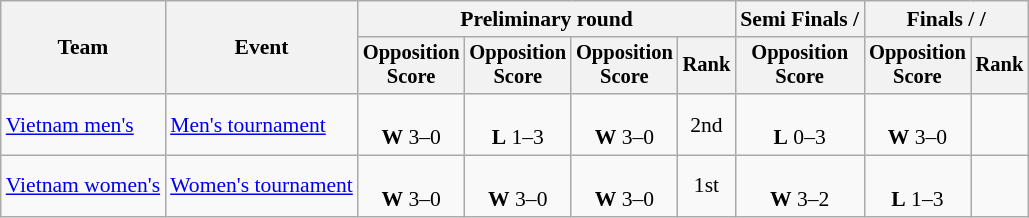<table class="wikitable" style="font-size:90%">
<tr>
<th rowspan=2>Team</th>
<th rowspan=2>Event</th>
<th colspan="4">Preliminary round</th>
<th colspan=1>Semi Finals / </th>
<th colspan=2>Finals /  / </th>
</tr>
<tr style="font-size:95%">
<th>Opposition<br>Score</th>
<th>Opposition<br>Score</th>
<th>Opposition<br>Score</th>
<th>Rank</th>
<th>Opposition<br>Score</th>
<th>Opposition<br>Score</th>
<th>Rank</th>
</tr>
<tr align=center>
<td align=left><a href='#'>Vietnam men's</a></td>
<td align=left><a href='#'>Men's tournament</a></td>
<td><br> <strong>W</strong> 3–0</td>
<td><br> <strong>L</strong> 1–3</td>
<td><br> <strong>W</strong> 3–0</td>
<td>2nd</td>
<td><br> <strong>L</strong> 0–3</td>
<td><br> <strong>W</strong> 3–0</td>
<td></td>
</tr>
<tr align=center>
<td align=left><a href='#'>Vietnam women's</a></td>
<td align=left><a href='#'>Women's tournament</a></td>
<td><br> <strong>W</strong> 3–0</td>
<td><br> <strong>W</strong> 3–0</td>
<td><br> <strong>W</strong> 3–0</td>
<td>1st</td>
<td><br> <strong>W</strong> 3–2</td>
<td><br> <strong>L</strong> 1–3</td>
<td></td>
</tr>
</table>
